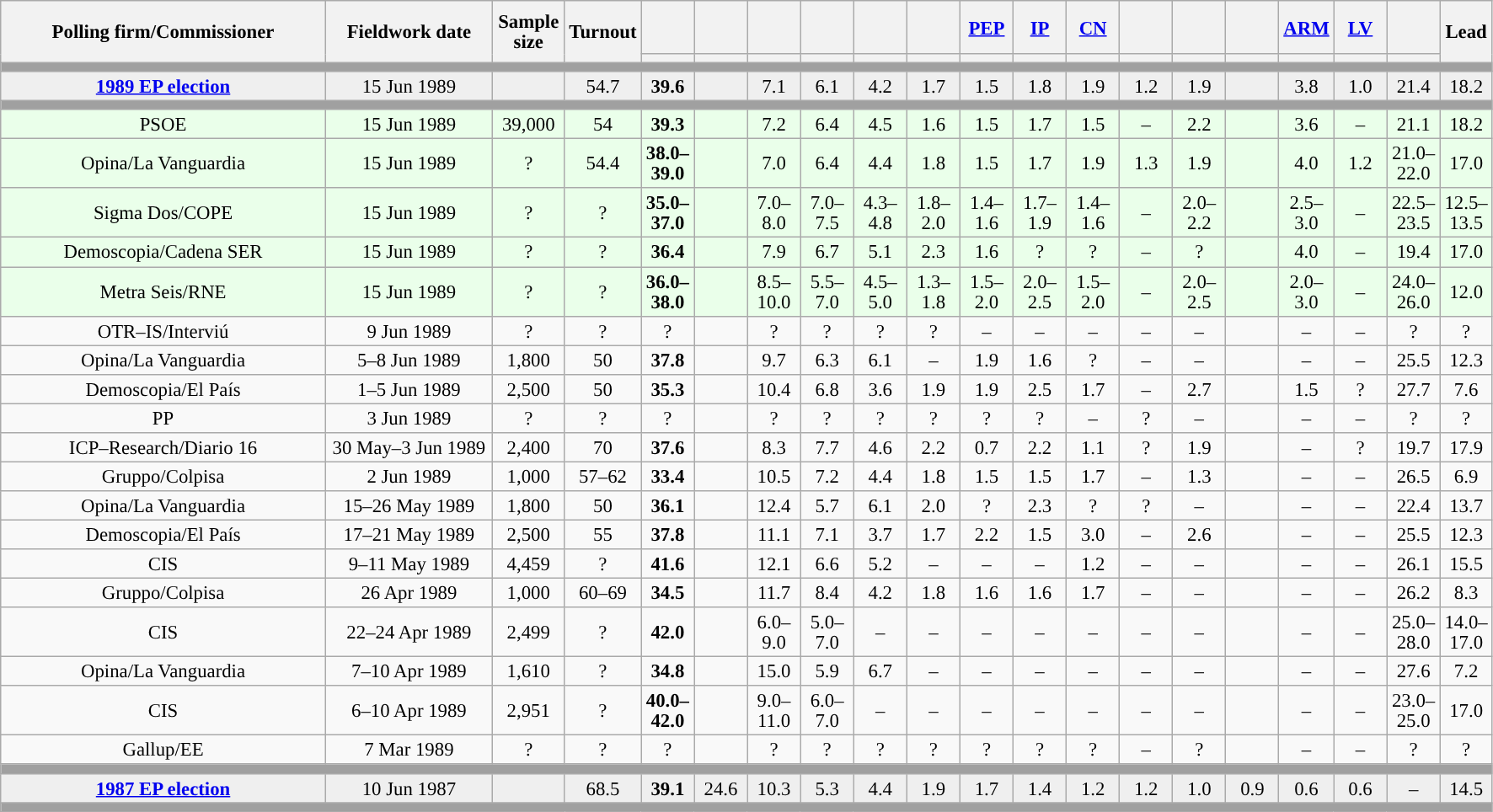<table class="wikitable collapsible collapsed" style="text-align:center; font-size:95%; line-height:16px;">
<tr style="height:42px;">
<th style="width:250px;" rowspan="2">Polling firm/Commissioner</th>
<th style="width:125px;" rowspan="2">Fieldwork date</th>
<th style="width:50px;" rowspan="2">Sample size</th>
<th style="width:45px;" rowspan="2">Turnout</th>
<th style="width:35px;"></th>
<th style="width:35px;"></th>
<th style="width:35px;"></th>
<th style="width:35px;"></th>
<th style="width:35px;"></th>
<th style="width:35px;"></th>
<th style="width:35px;"><a href='#'>PEP</a></th>
<th style="width:35px;"><a href='#'>IP</a></th>
<th style="width:35px;"><a href='#'>CN</a></th>
<th style="width:35px;"></th>
<th style="width:35px;"></th>
<th style="width:35px;"></th>
<th style="width:35px;"><a href='#'>ARM</a></th>
<th style="width:35px;"><a href='#'>LV</a></th>
<th style="width:35px;"></th>
<th style="width:30px;" rowspan="2">Lead</th>
</tr>
<tr>
<th style="color:inherit;background:"></th>
<th style="color:inherit;background:"></th>
<th style="color:inherit;background:"></th>
<th style="color:inherit;background:"></th>
<th style="color:inherit;background:"></th>
<th style="color:inherit;background:"></th>
<th style="color:inherit;background:"></th>
<th style="color:inherit;background:"></th>
<th style="color:inherit;background:"></th>
<th style="color:inherit;background:"></th>
<th style="color:inherit;background:"></th>
<th style="color:inherit;background:"></th>
<th style="color:inherit;background:"></th>
<th style="color:inherit;background:"></th>
<th style="color:inherit;background:"></th>
</tr>
<tr>
<td colspan="20" style="background:#A0A0A0"></td>
</tr>
<tr style="background:#EFEFEF;">
<td><strong><a href='#'>1989 EP election</a></strong></td>
<td>15 Jun 1989</td>
<td></td>
<td>54.7</td>
<td><strong>39.6</strong><br></td>
<td></td>
<td>7.1<br></td>
<td>6.1<br></td>
<td>4.2<br></td>
<td>1.7<br></td>
<td>1.5<br></td>
<td>1.8<br></td>
<td>1.9<br></td>
<td>1.2<br></td>
<td>1.9<br></td>
<td></td>
<td>3.8<br></td>
<td>1.0<br></td>
<td>21.4<br></td>
<td style="background:">18.2</td>
</tr>
<tr>
<td colspan="20" style="background:#A0A0A0"></td>
</tr>
<tr style="background:#EAFFEA;">
<td>PSOE</td>
<td>15 Jun 1989</td>
<td>39,000</td>
<td>54</td>
<td><strong>39.3</strong><br></td>
<td></td>
<td>7.2<br></td>
<td>6.4<br></td>
<td>4.5<br></td>
<td>1.6<br></td>
<td>1.5<br></td>
<td>1.7<br></td>
<td>1.5<br></td>
<td>–</td>
<td>2.2<br></td>
<td></td>
<td>3.6<br></td>
<td>–</td>
<td>21.1<br></td>
<td style="background:">18.2</td>
</tr>
<tr style="background:#EAFFEA;">
<td>Opina/La Vanguardia</td>
<td>15 Jun 1989</td>
<td>?</td>
<td>54.4</td>
<td><strong>38.0–<br>39.0</strong><br></td>
<td></td>
<td>7.0<br></td>
<td>6.4<br></td>
<td>4.4<br></td>
<td>1.8<br></td>
<td>1.5<br></td>
<td>1.7<br></td>
<td>1.9<br></td>
<td>1.3<br></td>
<td>1.9<br></td>
<td></td>
<td>4.0<br></td>
<td>1.2<br></td>
<td>21.0–<br>22.0<br></td>
<td style="background:">17.0</td>
</tr>
<tr style="background:#EAFFEA;">
<td>Sigma Dos/COPE</td>
<td>15 Jun 1989</td>
<td>?</td>
<td>?</td>
<td><strong>35.0–<br>37.0</strong><br></td>
<td></td>
<td>7.0–<br>8.0<br></td>
<td>7.0–<br>7.5<br></td>
<td>4.3–<br>4.8<br></td>
<td>1.8–<br>2.0<br></td>
<td>1.4–<br>1.6<br></td>
<td>1.7–<br>1.9<br></td>
<td>1.4–<br>1.6<br></td>
<td>–</td>
<td>2.0–<br>2.2<br></td>
<td></td>
<td>2.5–<br>3.0<br></td>
<td>–</td>
<td>22.5–<br>23.5<br></td>
<td style="background:">12.5–<br>13.5</td>
</tr>
<tr style="background:#EAFFEA;">
<td>Demoscopia/Cadena SER</td>
<td>15 Jun 1989</td>
<td>?</td>
<td>?</td>
<td><strong>36.4</strong><br></td>
<td></td>
<td>7.9<br></td>
<td>6.7<br></td>
<td>5.1<br></td>
<td>2.3<br></td>
<td>1.6<br></td>
<td>?<br></td>
<td>?<br></td>
<td>–</td>
<td>?<br></td>
<td></td>
<td>4.0<br></td>
<td>–</td>
<td>19.4<br></td>
<td style="background:">17.0</td>
</tr>
<tr style="background:#EAFFEA;">
<td>Metra Seis/RNE</td>
<td>15 Jun 1989</td>
<td>?</td>
<td>?</td>
<td><strong>36.0–<br>38.0</strong><br></td>
<td></td>
<td>8.5–<br>10.0<br></td>
<td>5.5–<br>7.0<br></td>
<td>4.5–<br>5.0<br></td>
<td>1.3–<br>1.8<br></td>
<td>1.5–<br>2.0<br></td>
<td>2.0–<br>2.5<br></td>
<td>1.5–<br>2.0<br></td>
<td>–</td>
<td>2.0–<br>2.5<br></td>
<td></td>
<td>2.0–<br>3.0<br></td>
<td>–</td>
<td>24.0–<br>26.0<br></td>
<td style="background:">12.0</td>
</tr>
<tr>
<td>OTR–IS/Interviú</td>
<td>9 Jun 1989</td>
<td>?</td>
<td>?</td>
<td>?<br></td>
<td></td>
<td>?<br></td>
<td>?<br></td>
<td>?<br></td>
<td>?<br></td>
<td>–</td>
<td>–</td>
<td>–</td>
<td>–</td>
<td>–</td>
<td></td>
<td>–</td>
<td>–</td>
<td>?<br></td>
<td style="background:">?</td>
</tr>
<tr>
<td>Opina/La Vanguardia</td>
<td>5–8 Jun 1989</td>
<td>1,800</td>
<td>50</td>
<td><strong>37.8</strong><br></td>
<td></td>
<td>9.7<br></td>
<td>6.3<br></td>
<td>6.1<br></td>
<td>–</td>
<td>1.9<br></td>
<td>1.6<br></td>
<td>?<br></td>
<td>–</td>
<td>–</td>
<td></td>
<td>–</td>
<td>–</td>
<td>25.5<br></td>
<td style="background:">12.3</td>
</tr>
<tr>
<td>Demoscopia/El País</td>
<td>1–5 Jun 1989</td>
<td>2,500</td>
<td>50</td>
<td><strong>35.3</strong><br></td>
<td></td>
<td>10.4<br></td>
<td>6.8<br></td>
<td>3.6<br></td>
<td>1.9<br></td>
<td>1.9<br></td>
<td>2.5<br></td>
<td>1.7<br></td>
<td>–</td>
<td>2.7<br></td>
<td></td>
<td>1.5<br></td>
<td>?<br></td>
<td>27.7<br></td>
<td style="background:">7.6</td>
</tr>
<tr>
<td>PP</td>
<td>3 Jun 1989</td>
<td>?</td>
<td>?</td>
<td>?<br></td>
<td></td>
<td>?<br></td>
<td>?<br></td>
<td>?<br></td>
<td>?<br></td>
<td>?<br></td>
<td>?<br></td>
<td>–</td>
<td>?<br></td>
<td>–</td>
<td></td>
<td>–</td>
<td>–</td>
<td>?<br></td>
<td style="background:">?</td>
</tr>
<tr>
<td>ICP–Research/Diario 16</td>
<td>30 May–3 Jun 1989</td>
<td>2,400</td>
<td>70</td>
<td><strong>37.6</strong><br></td>
<td></td>
<td>8.3<br></td>
<td>7.7<br></td>
<td>4.6<br></td>
<td>2.2<br></td>
<td>0.7<br></td>
<td>2.2<br></td>
<td>1.1<br></td>
<td>?<br></td>
<td>1.9<br></td>
<td></td>
<td>–</td>
<td>?<br></td>
<td>19.7<br></td>
<td style="background:">17.9</td>
</tr>
<tr>
<td>Gruppo/Colpisa</td>
<td>2 Jun 1989</td>
<td>1,000</td>
<td>57–62</td>
<td><strong>33.4</strong><br></td>
<td></td>
<td>10.5<br></td>
<td>7.2<br></td>
<td>4.4<br></td>
<td>1.8<br></td>
<td>1.5<br></td>
<td>1.5<br></td>
<td>1.7<br></td>
<td>–</td>
<td>1.3<br></td>
<td></td>
<td>–</td>
<td>–</td>
<td>26.5<br></td>
<td style="background:">6.9</td>
</tr>
<tr>
<td>Opina/La Vanguardia</td>
<td>15–26 May 1989</td>
<td>1,800</td>
<td>50</td>
<td><strong>36.1</strong><br></td>
<td></td>
<td>12.4<br></td>
<td>5.7<br></td>
<td>6.1<br></td>
<td>2.0<br></td>
<td>?<br></td>
<td>2.3<br></td>
<td>?<br></td>
<td>?<br></td>
<td>–</td>
<td></td>
<td>–</td>
<td>–</td>
<td>22.4<br></td>
<td style="background:">13.7</td>
</tr>
<tr>
<td>Demoscopia/El País</td>
<td>17–21 May 1989</td>
<td>2,500</td>
<td>55</td>
<td><strong>37.8</strong><br></td>
<td></td>
<td>11.1<br></td>
<td>7.1<br></td>
<td>3.7<br></td>
<td>1.7<br></td>
<td>2.2<br></td>
<td>1.5<br></td>
<td>3.0<br></td>
<td>–</td>
<td>2.6<br></td>
<td></td>
<td>–</td>
<td>–</td>
<td>25.5<br></td>
<td style="background:">12.3</td>
</tr>
<tr>
<td>CIS</td>
<td>9–11 May 1989</td>
<td>4,459</td>
<td>?</td>
<td><strong>41.6</strong><br></td>
<td></td>
<td>12.1<br></td>
<td>6.6<br></td>
<td>5.2<br></td>
<td>–</td>
<td>–</td>
<td>–</td>
<td>1.2<br></td>
<td>–</td>
<td>–</td>
<td></td>
<td>–</td>
<td>–</td>
<td>26.1<br></td>
<td style="background:">15.5</td>
</tr>
<tr>
<td>Gruppo/Colpisa</td>
<td>26 Apr 1989</td>
<td>1,000</td>
<td>60–69</td>
<td><strong>34.5</strong><br></td>
<td></td>
<td>11.7<br></td>
<td>8.4<br></td>
<td>4.2<br></td>
<td>1.8<br></td>
<td>1.6<br></td>
<td>1.6<br></td>
<td>1.7<br></td>
<td>–</td>
<td>–</td>
<td></td>
<td>–</td>
<td>–</td>
<td>26.2<br></td>
<td style="background:">8.3</td>
</tr>
<tr>
<td>CIS</td>
<td>22–24 Apr 1989</td>
<td>2,499</td>
<td>?</td>
<td><strong>42.0</strong></td>
<td></td>
<td>6.0–<br>9.0</td>
<td>5.0–<br>7.0</td>
<td>–</td>
<td>–</td>
<td>–</td>
<td>–</td>
<td>–</td>
<td>–</td>
<td>–</td>
<td></td>
<td>–</td>
<td>–</td>
<td>25.0–<br>28.0</td>
<td style="background:">14.0–<br>17.0</td>
</tr>
<tr>
<td>Opina/La Vanguardia</td>
<td>7–10 Apr 1989</td>
<td>1,610</td>
<td>?</td>
<td><strong>34.8</strong></td>
<td></td>
<td>15.0</td>
<td>5.9</td>
<td>6.7</td>
<td>–</td>
<td>–</td>
<td>–</td>
<td>–</td>
<td>–</td>
<td>–</td>
<td></td>
<td>–</td>
<td>–</td>
<td>27.6</td>
<td style="background:">7.2</td>
</tr>
<tr>
<td>CIS</td>
<td>6–10 Apr 1989</td>
<td>2,951</td>
<td>?</td>
<td><strong>40.0–<br>42.0</strong></td>
<td></td>
<td>9.0–<br>11.0</td>
<td>6.0–<br>7.0</td>
<td>–</td>
<td>–</td>
<td>–</td>
<td>–</td>
<td>–</td>
<td>–</td>
<td>–</td>
<td></td>
<td>–</td>
<td>–</td>
<td>23.0–<br>25.0</td>
<td style="background:">17.0</td>
</tr>
<tr>
<td>Gallup/EE</td>
<td>7 Mar 1989</td>
<td>?</td>
<td>?</td>
<td>?<br></td>
<td></td>
<td>?<br></td>
<td>?<br></td>
<td>?<br></td>
<td>?<br></td>
<td>?<br></td>
<td>?<br></td>
<td>?<br></td>
<td>–</td>
<td>?<br></td>
<td></td>
<td>–</td>
<td>–</td>
<td>?<br></td>
<td style="background:">?</td>
</tr>
<tr>
<td colspan="20" style="background:#A0A0A0"></td>
</tr>
<tr style="background:#EFEFEF;">
<td><strong><a href='#'>1987 EP election</a></strong></td>
<td>10 Jun 1987</td>
<td></td>
<td>68.5</td>
<td><strong>39.1</strong><br></td>
<td>24.6<br></td>
<td>10.3<br></td>
<td>5.3<br></td>
<td>4.4<br></td>
<td>1.9<br></td>
<td>1.7<br></td>
<td>1.4<br></td>
<td>1.2<br></td>
<td>1.2<br></td>
<td>1.0<br></td>
<td>0.9<br></td>
<td>0.6<br></td>
<td>0.6<br></td>
<td>–</td>
<td style="background:">14.5</td>
</tr>
<tr>
<td colspan="20" style="background:#A0A0A0"></td>
</tr>
</table>
